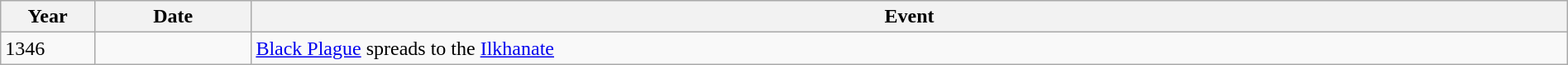<table class="wikitable" width="100%">
<tr>
<th style="width:6%">Year</th>
<th style="width:10%">Date</th>
<th>Event</th>
</tr>
<tr>
<td>1346</td>
<td></td>
<td><a href='#'>Black Plague</a> spreads to the <a href='#'>Ilkhanate</a></td>
</tr>
</table>
